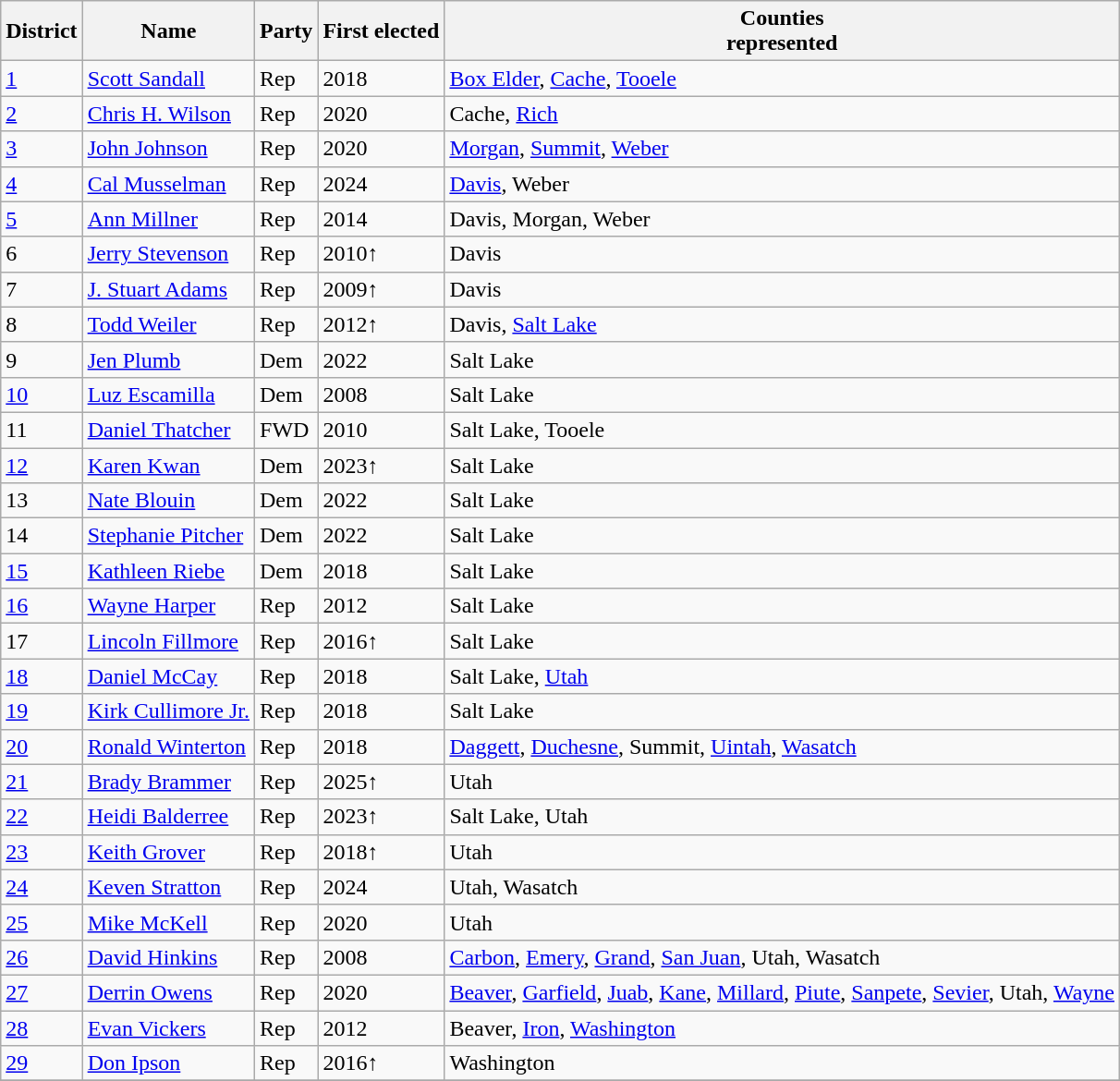<table class="wikitable sortable">
<tr>
<th>District</th>
<th>Name</th>
<th>Party</th>
<th>First elected</th>
<th>Counties<br>represented</th>
</tr>
<tr>
<td><a href='#'>1</a></td>
<td><a href='#'>Scott Sandall</a></td>
<td>Rep</td>
<td>2018</td>
<td><a href='#'>Box Elder</a>, <a href='#'>Cache</a>, <a href='#'>Tooele</a></td>
</tr>
<tr>
<td><a href='#'>2</a></td>
<td><a href='#'>Chris H. Wilson</a></td>
<td>Rep</td>
<td>2020</td>
<td>Cache, <a href='#'>Rich</a></td>
</tr>
<tr>
<td><a href='#'>3</a></td>
<td><a href='#'>John Johnson</a></td>
<td>Rep</td>
<td>2020</td>
<td><a href='#'>Morgan</a>, <a href='#'>Summit</a>, <a href='#'>Weber</a></td>
</tr>
<tr>
<td><a href='#'>4</a></td>
<td><a href='#'>Cal Musselman</a></td>
<td>Rep</td>
<td>2024</td>
<td><a href='#'>Davis</a>, Weber</td>
</tr>
<tr>
<td><a href='#'>5</a></td>
<td><a href='#'>Ann Millner</a></td>
<td>Rep</td>
<td>2014</td>
<td>Davis, Morgan, Weber</td>
</tr>
<tr>
<td>6</td>
<td><a href='#'>Jerry Stevenson</a></td>
<td>Rep</td>
<td>2010↑</td>
<td>Davis</td>
</tr>
<tr>
<td>7</td>
<td><a href='#'>J. Stuart Adams</a></td>
<td>Rep</td>
<td>2009↑</td>
<td>Davis</td>
</tr>
<tr>
<td>8</td>
<td><a href='#'>Todd Weiler</a></td>
<td>Rep</td>
<td>2012↑</td>
<td>Davis, <a href='#'>Salt Lake</a></td>
</tr>
<tr>
<td>9</td>
<td><a href='#'>Jen Plumb</a></td>
<td>Dem</td>
<td>2022</td>
<td>Salt Lake</td>
</tr>
<tr>
<td><a href='#'>10</a></td>
<td><a href='#'>Luz Escamilla</a></td>
<td>Dem</td>
<td>2008</td>
<td>Salt Lake</td>
</tr>
<tr>
<td>11</td>
<td><a href='#'>Daniel Thatcher</a></td>
<td>FWD</td>
<td>2010</td>
<td>Salt Lake, Tooele</td>
</tr>
<tr>
<td><a href='#'>12</a></td>
<td><a href='#'>Karen Kwan</a></td>
<td>Dem</td>
<td>2023↑</td>
<td>Salt Lake</td>
</tr>
<tr>
<td>13</td>
<td><a href='#'>Nate Blouin</a></td>
<td>Dem</td>
<td>2022</td>
<td>Salt Lake</td>
</tr>
<tr>
<td>14</td>
<td><a href='#'>Stephanie Pitcher</a></td>
<td>Dem</td>
<td>2022</td>
<td>Salt Lake</td>
</tr>
<tr>
<td><a href='#'>15</a></td>
<td><a href='#'>Kathleen Riebe</a></td>
<td>Dem</td>
<td>2018</td>
<td>Salt Lake</td>
</tr>
<tr>
<td><a href='#'>16</a></td>
<td><a href='#'>Wayne Harper</a></td>
<td>Rep</td>
<td>2012</td>
<td>Salt Lake</td>
</tr>
<tr>
<td>17</td>
<td><a href='#'>Lincoln Fillmore</a></td>
<td>Rep</td>
<td>2016↑</td>
<td>Salt Lake</td>
</tr>
<tr>
<td><a href='#'>18</a></td>
<td><a href='#'>Daniel McCay</a></td>
<td>Rep</td>
<td>2018</td>
<td>Salt Lake, <a href='#'>Utah</a></td>
</tr>
<tr>
<td><a href='#'>19</a></td>
<td><a href='#'>Kirk Cullimore Jr.</a></td>
<td>Rep</td>
<td>2018</td>
<td>Salt Lake</td>
</tr>
<tr>
<td><a href='#'>20</a></td>
<td><a href='#'>Ronald Winterton</a></td>
<td>Rep</td>
<td>2018</td>
<td><a href='#'>Daggett</a>, <a href='#'>Duchesne</a>, Summit, <a href='#'>Uintah</a>, <a href='#'>Wasatch</a></td>
</tr>
<tr>
<td><a href='#'>21</a></td>
<td><a href='#'>Brady Brammer</a></td>
<td>Rep</td>
<td>2025↑</td>
<td>Utah</td>
</tr>
<tr>
<td><a href='#'>22</a></td>
<td><a href='#'>Heidi Balderree</a></td>
<td>Rep</td>
<td>2023↑</td>
<td>Salt Lake, Utah</td>
</tr>
<tr>
<td><a href='#'>23</a></td>
<td><a href='#'>Keith Grover</a></td>
<td>Rep</td>
<td>2018↑</td>
<td>Utah</td>
</tr>
<tr>
<td><a href='#'>24</a></td>
<td><a href='#'>Keven Stratton</a></td>
<td>Rep</td>
<td>2024</td>
<td>Utah, Wasatch</td>
</tr>
<tr>
<td><a href='#'>25</a></td>
<td><a href='#'>Mike McKell</a></td>
<td>Rep</td>
<td>2020</td>
<td>Utah</td>
</tr>
<tr>
<td><a href='#'>26</a></td>
<td><a href='#'>David Hinkins</a></td>
<td>Rep</td>
<td>2008</td>
<td><a href='#'>Carbon</a>, <a href='#'>Emery</a>, <a href='#'>Grand</a>, <a href='#'>San Juan</a>, Utah, Wasatch</td>
</tr>
<tr>
<td><a href='#'>27</a></td>
<td><a href='#'>Derrin Owens</a></td>
<td>Rep</td>
<td>2020</td>
<td><a href='#'>Beaver</a>, <a href='#'>Garfield</a>, <a href='#'>Juab</a>, <a href='#'>Kane</a>, <a href='#'>Millard</a>, <a href='#'>Piute</a>, <a href='#'>Sanpete</a>, <a href='#'>Sevier</a>,  Utah, <a href='#'>Wayne</a></td>
</tr>
<tr>
<td><a href='#'>28</a></td>
<td><a href='#'>Evan Vickers</a></td>
<td>Rep</td>
<td>2012</td>
<td>Beaver, <a href='#'>Iron</a>, <a href='#'>Washington</a></td>
</tr>
<tr>
<td><a href='#'>29</a></td>
<td><a href='#'>Don Ipson</a></td>
<td>Rep</td>
<td>2016↑</td>
<td>Washington</td>
</tr>
<tr>
</tr>
</table>
